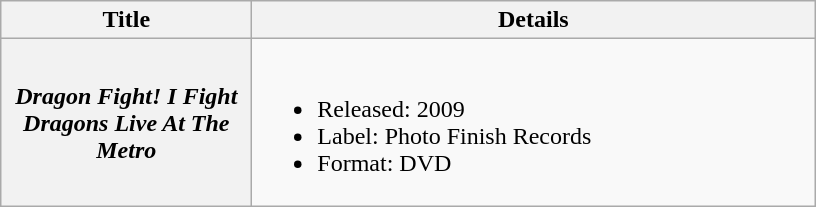<table class="wikitable plainrowheaders">
<tr>
<th scope="col" style="width:10em;">Title</th>
<th scope="col" style="width:23em;">Details</th>
</tr>
<tr>
<th scope="row"><em>Dragon Fight! I Fight Dragons Live At The Metro</em></th>
<td><br><ul><li>Released: 2009</li><li>Label: Photo Finish Records</li><li>Format: DVD</li></ul></td>
</tr>
</table>
